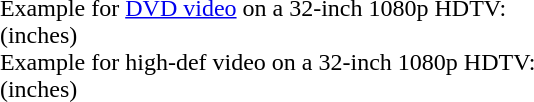<table>
<tr valign="top">
<td style="width:50%;"><br></td>
<td>Example for <a href='#'>DVD video</a> on a 32-inch 1080p HDTV:<br> (inches)<br>Example for high-def video on a 32-inch 1080p HDTV:<br> (inches)</td>
</tr>
</table>
